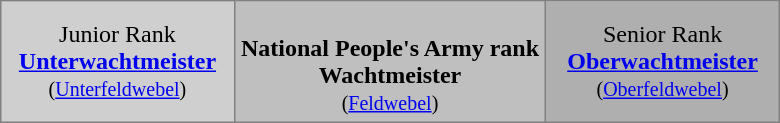<table class="toccolours" border="1" cellpadding="4" cellspacing="0" style="border-collapse: collapse; margin: 0.5em auto; clear: both;">
<tr>
<td width="30%" align="center" style="background:#cfcfcf;">Junior Rank<br><strong><a href='#'>Unterwachtmeister</a></strong><br><small>(<a href='#'>Unterfeldwebel</a>)</small></td>
<td width="40%" align="center" style="background:#bfbfbf;"><br><strong>National People's Army rank</strong><br><strong>Wachtmeister</strong><br><small>(<a href='#'>Feldwebel</a>)</small></td>
<td width="30%" align="center" style="background:#afafaf;">Senior Rank<br><strong><a href='#'>Oberwachtmeister</a></strong><br> <small>(<a href='#'>Oberfeldwebel</a>)</small></td>
</tr>
</table>
